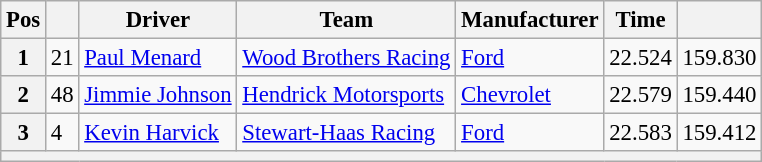<table class="wikitable" style="font-size:95%">
<tr>
<th>Pos</th>
<th></th>
<th>Driver</th>
<th>Team</th>
<th>Manufacturer</th>
<th>Time</th>
<th></th>
</tr>
<tr>
<th>1</th>
<td>21</td>
<td><a href='#'>Paul Menard</a></td>
<td><a href='#'>Wood Brothers Racing</a></td>
<td><a href='#'>Ford</a></td>
<td>22.524</td>
<td>159.830</td>
</tr>
<tr>
<th>2</th>
<td>48</td>
<td><a href='#'>Jimmie Johnson</a></td>
<td><a href='#'>Hendrick Motorsports</a></td>
<td><a href='#'>Chevrolet</a></td>
<td>22.579</td>
<td>159.440</td>
</tr>
<tr>
<th>3</th>
<td>4</td>
<td><a href='#'>Kevin Harvick</a></td>
<td><a href='#'>Stewart-Haas Racing</a></td>
<td><a href='#'>Ford</a></td>
<td>22.583</td>
<td>159.412</td>
</tr>
<tr>
<th colspan="7"></th>
</tr>
</table>
